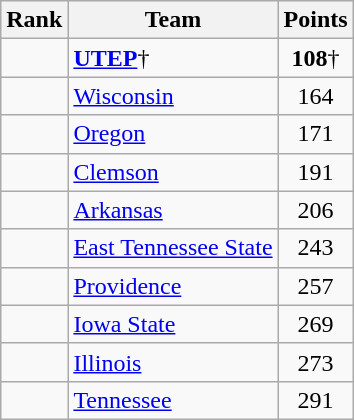<table class="wikitable sortable" style="text-align:center">
<tr>
<th>Rank</th>
<th>Team</th>
<th>Points</th>
</tr>
<tr>
<td></td>
<td align=left><strong><a href='#'>UTEP</a></strong>†</td>
<td><strong>108</strong>†</td>
</tr>
<tr>
<td></td>
<td align=left><a href='#'>Wisconsin</a></td>
<td>164</td>
</tr>
<tr>
<td></td>
<td align=left><a href='#'>Oregon</a></td>
<td>171</td>
</tr>
<tr>
<td></td>
<td align=left><a href='#'>Clemson</a></td>
<td>191</td>
</tr>
<tr>
<td></td>
<td align=left><a href='#'>Arkansas</a></td>
<td>206</td>
</tr>
<tr>
<td></td>
<td align=left><a href='#'>East Tennessee State</a></td>
<td>243</td>
</tr>
<tr>
<td></td>
<td align=left><a href='#'>Providence</a></td>
<td>257</td>
</tr>
<tr>
<td></td>
<td align=left><a href='#'>Iowa State</a></td>
<td>269</td>
</tr>
<tr>
<td></td>
<td align=left><a href='#'>Illinois</a></td>
<td>273</td>
</tr>
<tr>
<td></td>
<td align=left><a href='#'>Tennessee</a></td>
<td>291</td>
</tr>
</table>
